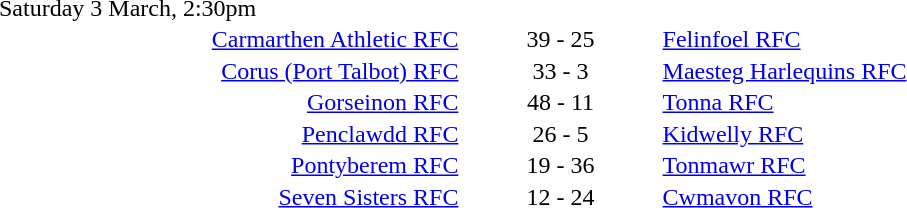<table style="width:70%;" cellspacing="1">
<tr>
<th width=35%></th>
<th width=15%></th>
<th></th>
</tr>
<tr>
<td>Saturday 3 March, 2:30pm</td>
</tr>
<tr>
<td align=right><a href='#'>Carmarthen Athletic RFC</a></td>
<td align=center>39 - 25</td>
<td><a href='#'>Felinfoel RFC</a></td>
</tr>
<tr>
<td align=right><a href='#'>Corus (Port Talbot) RFC</a></td>
<td align=center>33 - 3</td>
<td><a href='#'>Maesteg Harlequins RFC</a></td>
</tr>
<tr>
<td align=right><a href='#'>Gorseinon RFC</a></td>
<td align=center>48 - 11</td>
<td><a href='#'>Tonna RFC</a></td>
</tr>
<tr>
<td align=right><a href='#'>Penclawdd RFC</a></td>
<td align=center>26 - 5</td>
<td><a href='#'>Kidwelly RFC</a></td>
</tr>
<tr>
<td align=right><a href='#'>Pontyberem RFC</a></td>
<td align=center>19 - 36</td>
<td><a href='#'>Tonmawr RFC</a></td>
</tr>
<tr>
<td align=right><a href='#'>Seven Sisters RFC</a></td>
<td align=center>12 - 24</td>
<td><a href='#'>Cwmavon RFC</a></td>
</tr>
</table>
